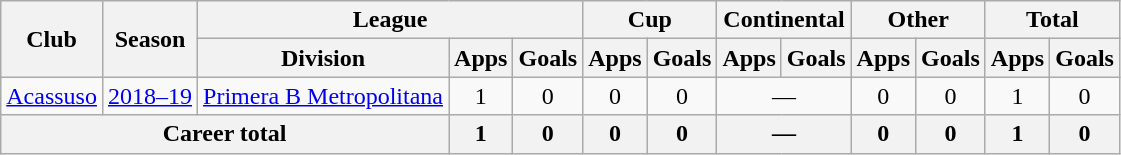<table class="wikitable" style="text-align:center">
<tr>
<th rowspan="2">Club</th>
<th rowspan="2">Season</th>
<th colspan="3">League</th>
<th colspan="2">Cup</th>
<th colspan="2">Continental</th>
<th colspan="2">Other</th>
<th colspan="2">Total</th>
</tr>
<tr>
<th>Division</th>
<th>Apps</th>
<th>Goals</th>
<th>Apps</th>
<th>Goals</th>
<th>Apps</th>
<th>Goals</th>
<th>Apps</th>
<th>Goals</th>
<th>Apps</th>
<th>Goals</th>
</tr>
<tr>
<td rowspan="1"><a href='#'>Acassuso</a></td>
<td><a href='#'>2018–19</a></td>
<td rowspan="1"><a href='#'>Primera B Metropolitana</a></td>
<td>1</td>
<td>0</td>
<td>0</td>
<td>0</td>
<td colspan="2">—</td>
<td>0</td>
<td>0</td>
<td>1</td>
<td>0</td>
</tr>
<tr>
<th colspan="3">Career total</th>
<th>1</th>
<th>0</th>
<th>0</th>
<th>0</th>
<th colspan="2">—</th>
<th>0</th>
<th>0</th>
<th>1</th>
<th>0</th>
</tr>
</table>
